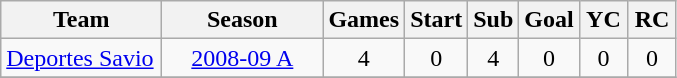<table class="wikitable" border="1">
<tr>
<th width="100">Team</th>
<th width="100">Season</th>
<th width="25">Games</th>
<th width="25">Start</th>
<th width="25">Sub</th>
<th width="25">Goal</th>
<th width="25">YC</th>
<th width="25">RC</th>
</tr>
<tr>
<td width="100"><a href='#'>Deportes Savio</a></td>
<td align="center"><a href='#'>2008-09 A</a></td>
<td align="center">4</td>
<td align="center">0</td>
<td align="center">4</td>
<td align="center">0</td>
<td align="center">0</td>
<td align="center">0</td>
</tr>
<tr>
</tr>
</table>
